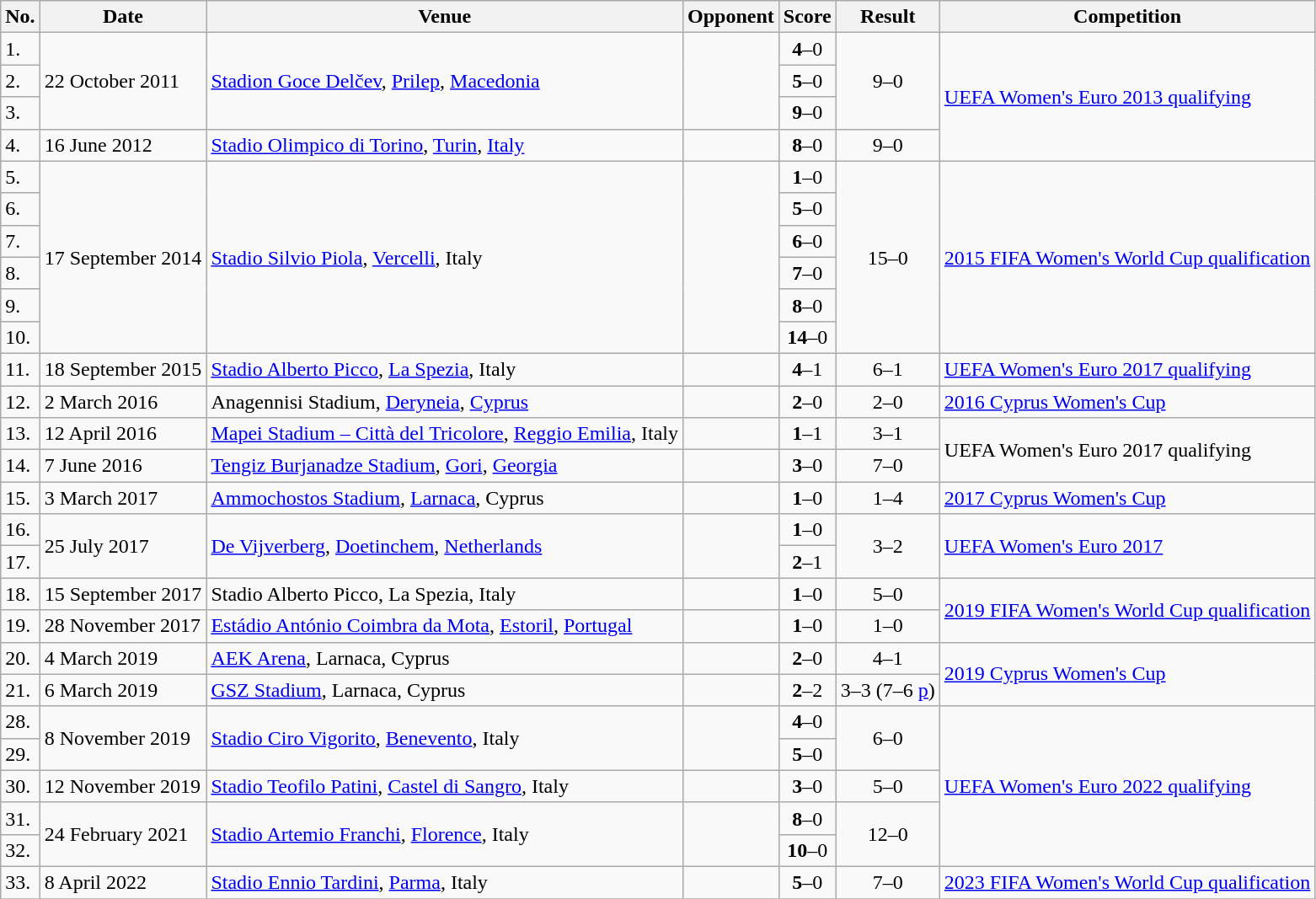<table class="wikitable">
<tr>
<th>No.</th>
<th>Date</th>
<th>Venue</th>
<th>Opponent</th>
<th>Score</th>
<th>Result</th>
<th>Competition</th>
</tr>
<tr>
<td>1.</td>
<td rowspan=3>22 October 2011</td>
<td rowspan=3><a href='#'>Stadion Goce Delčev</a>, <a href='#'>Prilep</a>, <a href='#'>Macedonia</a></td>
<td rowspan=3></td>
<td align=center><strong>4</strong>–0</td>
<td rowspan=3 align=center>9–0</td>
<td rowspan=4><a href='#'>UEFA Women's Euro 2013 qualifying</a></td>
</tr>
<tr>
<td>2.</td>
<td align=center><strong>5</strong>–0</td>
</tr>
<tr>
<td>3.</td>
<td align=center><strong>9</strong>–0</td>
</tr>
<tr>
<td>4.</td>
<td>16 June 2012</td>
<td><a href='#'>Stadio Olimpico di Torino</a>, <a href='#'>Turin</a>, <a href='#'>Italy</a></td>
<td></td>
<td align=center><strong>8</strong>–0</td>
<td align=center>9–0</td>
</tr>
<tr>
<td>5.</td>
<td rowspan=6>17 September 2014</td>
<td rowspan=6><a href='#'>Stadio Silvio Piola</a>, <a href='#'>Vercelli</a>, Italy</td>
<td rowspan=6></td>
<td align=center><strong>1</strong>–0</td>
<td rowspan=6 align=center>15–0</td>
<td rowspan=6><a href='#'>2015 FIFA Women's World Cup qualification</a></td>
</tr>
<tr>
<td>6.</td>
<td align=center><strong>5</strong>–0</td>
</tr>
<tr>
<td>7.</td>
<td align=center><strong>6</strong>–0</td>
</tr>
<tr>
<td>8.</td>
<td align=center><strong>7</strong>–0</td>
</tr>
<tr>
<td>9.</td>
<td align=center><strong>8</strong>–0</td>
</tr>
<tr>
<td>10.</td>
<td align=center><strong>14</strong>–0</td>
</tr>
<tr>
<td>11.</td>
<td>18 September 2015</td>
<td><a href='#'>Stadio Alberto Picco</a>, <a href='#'>La Spezia</a>, Italy</td>
<td></td>
<td align=center><strong>4</strong>–1</td>
<td align=center>6–1</td>
<td><a href='#'>UEFA Women's Euro 2017 qualifying</a></td>
</tr>
<tr>
<td>12.</td>
<td>2 March 2016</td>
<td>Anagennisi Stadium, <a href='#'>Deryneia</a>, <a href='#'>Cyprus</a></td>
<td></td>
<td align=center><strong>2</strong>–0</td>
<td align=center>2–0</td>
<td><a href='#'>2016 Cyprus Women's Cup</a></td>
</tr>
<tr>
<td>13.</td>
<td>12 April 2016</td>
<td><a href='#'>Mapei Stadium – Città del Tricolore</a>, <a href='#'>Reggio Emilia</a>, Italy</td>
<td></td>
<td align=center><strong>1</strong>–1</td>
<td align=center>3–1</td>
<td rowspan=2>UEFA Women's Euro 2017 qualifying</td>
</tr>
<tr>
<td>14.</td>
<td>7 June 2016</td>
<td><a href='#'>Tengiz Burjanadze Stadium</a>, <a href='#'>Gori</a>, <a href='#'>Georgia</a></td>
<td></td>
<td align=center><strong>3</strong>–0</td>
<td align=center>7–0</td>
</tr>
<tr>
<td>15.</td>
<td>3 March 2017</td>
<td><a href='#'>Ammochostos Stadium</a>, <a href='#'>Larnaca</a>, Cyprus</td>
<td></td>
<td align=center><strong>1</strong>–0</td>
<td align=center>1–4</td>
<td><a href='#'>2017 Cyprus Women's Cup</a></td>
</tr>
<tr>
<td>16.</td>
<td rowspan=2>25 July 2017</td>
<td rowspan=2><a href='#'>De Vijverberg</a>, <a href='#'>Doetinchem</a>, <a href='#'>Netherlands</a></td>
<td rowspan=2></td>
<td align=center><strong>1</strong>–0</td>
<td rowspan=2 align=center>3–2</td>
<td rowspan=2><a href='#'>UEFA Women's Euro 2017</a></td>
</tr>
<tr>
<td>17.</td>
<td align=center><strong>2</strong>–1</td>
</tr>
<tr>
<td>18.</td>
<td>15 September 2017</td>
<td>Stadio Alberto Picco, La Spezia, Italy</td>
<td></td>
<td align=center><strong>1</strong>–0</td>
<td align=center>5–0</td>
<td rowspan=2><a href='#'>2019 FIFA Women's World Cup qualification</a></td>
</tr>
<tr>
<td>19.</td>
<td>28 November 2017</td>
<td><a href='#'>Estádio António Coimbra da Mota</a>, <a href='#'>Estoril</a>, <a href='#'>Portugal</a></td>
<td></td>
<td align=center><strong>1</strong>–0</td>
<td align=center>1–0</td>
</tr>
<tr>
<td>20.</td>
<td>4 March 2019</td>
<td><a href='#'>AEK Arena</a>, Larnaca, Cyprus</td>
<td></td>
<td align=center><strong>2</strong>–0</td>
<td align=center>4–1</td>
<td rowspan=2><a href='#'>2019 Cyprus Women's Cup</a></td>
</tr>
<tr>
<td>21.</td>
<td>6 March 2019</td>
<td><a href='#'>GSZ Stadium</a>, Larnaca, Cyprus</td>
<td></td>
<td align=center><strong>2</strong>–2</td>
<td align=center>3–3  (7–6 <a href='#'>p</a>)</td>
</tr>
<tr>
<td>28.</td>
<td rowspan=2>8 November 2019</td>
<td rowspan=2><a href='#'>Stadio Ciro Vigorito</a>, <a href='#'>Benevento</a>, Italy</td>
<td rowspan=2></td>
<td align=center><strong>4</strong>–0</td>
<td rowspan=2 align=center>6–0</td>
<td rowspan=5><a href='#'>UEFA Women's Euro 2022 qualifying</a></td>
</tr>
<tr>
<td>29.</td>
<td align=center><strong>5</strong>–0</td>
</tr>
<tr>
<td>30.</td>
<td>12 November 2019</td>
<td><a href='#'>Stadio Teofilo Patini</a>, <a href='#'>Castel di Sangro</a>, Italy</td>
<td></td>
<td align=center><strong>3</strong>–0</td>
<td align=center>5–0</td>
</tr>
<tr>
<td>31.</td>
<td rowspan=2>24 February 2021</td>
<td rowspan=2><a href='#'>Stadio Artemio Franchi</a>, <a href='#'>Florence</a>, Italy</td>
<td rowspan=2></td>
<td align=center><strong>8</strong>–0</td>
<td rowspan=2 align=center>12–0</td>
</tr>
<tr>
<td>32.</td>
<td align=center><strong>10</strong>–0</td>
</tr>
<tr>
<td>33.</td>
<td>8 April 2022</td>
<td><a href='#'>Stadio Ennio Tardini</a>, <a href='#'>Parma</a>, Italy</td>
<td></td>
<td align=center><strong>5</strong>–0</td>
<td align=center>7–0</td>
<td><a href='#'>2023 FIFA Women's World Cup qualification</a></td>
</tr>
<tr>
</tr>
</table>
